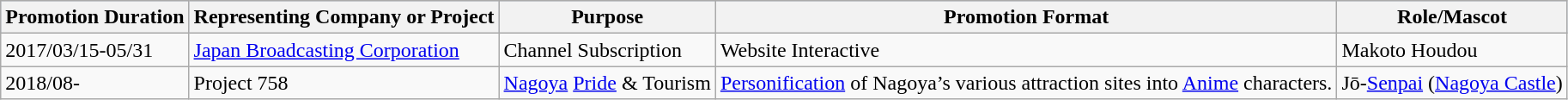<table class="wikitable">
<tr style="background:#b0c4de; text-align:center;">
<th>Promotion Duration</th>
<th>Representing Company or Project</th>
<th>Purpose</th>
<th>Promotion Format</th>
<th>Role/Mascot</th>
</tr>
<tr>
<td>2017/03/15-05/31</td>
<td><a href='#'>Japan Broadcasting Corporation</a></td>
<td>Channel Subscription</td>
<td>Website Interactive</td>
<td>Makoto Houdou</td>
</tr>
<tr>
<td>2018/08-</td>
<td>Project 758</td>
<td><a href='#'>Nagoya</a> <a href='#'>Pride</a> & Tourism</td>
<td><a href='#'>Personification</a> of Nagoya’s various attraction sites into <a href='#'>Anime</a> characters.</td>
<td>Jō-<a href='#'>Senpai</a> (<a href='#'>Nagoya Castle</a>)</td>
</tr>
</table>
